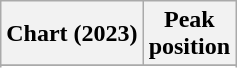<table class="wikitable sortable plainrowheaders" style="text-align:center;">
<tr>
<th scope="col">Chart (2023)</th>
<th scope="col">Peak<br>position</th>
</tr>
<tr>
</tr>
<tr>
</tr>
<tr>
</tr>
<tr>
</tr>
<tr>
</tr>
<tr>
</tr>
</table>
